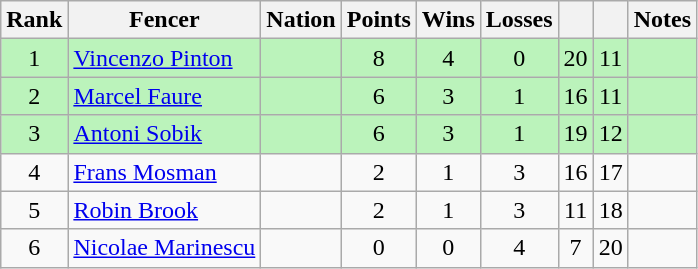<table class="wikitable sortable" style="text-align: center;">
<tr>
<th>Rank</th>
<th>Fencer</th>
<th>Nation</th>
<th>Points</th>
<th>Wins</th>
<th>Losses</th>
<th></th>
<th></th>
<th>Notes</th>
</tr>
<tr style="background:#bbf3bb;">
<td>1</td>
<td align=left><a href='#'>Vincenzo Pinton</a></td>
<td align=left></td>
<td>8</td>
<td>4</td>
<td>0</td>
<td>20</td>
<td>11</td>
<td></td>
</tr>
<tr style="background:#bbf3bb;">
<td>2</td>
<td align=left><a href='#'>Marcel Faure</a></td>
<td align=left></td>
<td>6</td>
<td>3</td>
<td>1</td>
<td>16</td>
<td>11</td>
<td></td>
</tr>
<tr style="background:#bbf3bb;">
<td>3</td>
<td align=left><a href='#'>Antoni Sobik</a></td>
<td align=left></td>
<td>6</td>
<td>3</td>
<td>1</td>
<td>19</td>
<td>12</td>
<td></td>
</tr>
<tr>
<td>4</td>
<td align=left><a href='#'>Frans Mosman</a></td>
<td align=left></td>
<td>2</td>
<td>1</td>
<td>3</td>
<td>16</td>
<td>17</td>
<td></td>
</tr>
<tr>
<td>5</td>
<td align=left><a href='#'>Robin Brook</a></td>
<td align=left></td>
<td>2</td>
<td>1</td>
<td>3</td>
<td>11</td>
<td>18</td>
<td></td>
</tr>
<tr>
<td>6</td>
<td align=left><a href='#'>Nicolae Marinescu</a></td>
<td align=left></td>
<td>0</td>
<td>0</td>
<td>4</td>
<td>7</td>
<td>20</td>
<td></td>
</tr>
</table>
